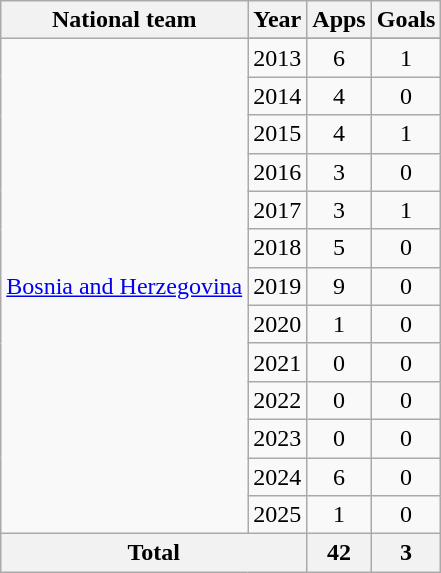<table class="wikitable" style="text-align:center">
<tr>
<th>National team</th>
<th>Year</th>
<th>Apps</th>
<th>Goals</th>
</tr>
<tr>
<td rowspan=14><a href='#'>Bosnia and Herzegovina</a></td>
</tr>
<tr>
<td>2013</td>
<td>6</td>
<td>1</td>
</tr>
<tr>
<td>2014</td>
<td>4</td>
<td>0</td>
</tr>
<tr>
<td>2015</td>
<td>4</td>
<td>1</td>
</tr>
<tr>
<td>2016</td>
<td>3</td>
<td>0</td>
</tr>
<tr>
<td>2017</td>
<td>3</td>
<td>1</td>
</tr>
<tr>
<td>2018</td>
<td>5</td>
<td>0</td>
</tr>
<tr>
<td>2019</td>
<td>9</td>
<td>0</td>
</tr>
<tr>
<td>2020</td>
<td>1</td>
<td>0</td>
</tr>
<tr>
<td>2021</td>
<td>0</td>
<td>0</td>
</tr>
<tr>
<td>2022</td>
<td>0</td>
<td>0</td>
</tr>
<tr>
<td>2023</td>
<td>0</td>
<td>0</td>
</tr>
<tr>
<td>2024</td>
<td>6</td>
<td>0</td>
</tr>
<tr>
<td>2025</td>
<td>1</td>
<td>0</td>
</tr>
<tr>
<th colspan=2>Total</th>
<th>42</th>
<th>3</th>
</tr>
</table>
